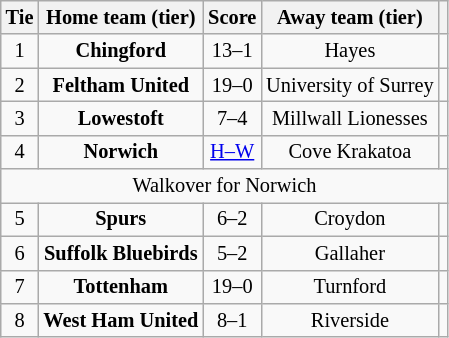<table class="wikitable" style="text-align:center; font-size:85%">
<tr>
<th>Tie</th>
<th>Home team (tier)</th>
<th>Score</th>
<th>Away team (tier)</th>
<th></th>
</tr>
<tr>
<td align="center">1</td>
<td><strong>Chingford</strong></td>
<td align="center">13–1</td>
<td>Hayes</td>
<td></td>
</tr>
<tr>
<td align="center">2</td>
<td><strong>Feltham United</strong></td>
<td align="center">19–0</td>
<td>University of Surrey</td>
<td></td>
</tr>
<tr>
<td align="center">3</td>
<td><strong>Lowestoft</strong></td>
<td align="center">7–4</td>
<td>Millwall Lionesses</td>
<td></td>
</tr>
<tr>
<td align="center">4</td>
<td><strong>Norwich</strong></td>
<td align="center"><a href='#'>H–W</a></td>
<td>Cove Krakatoa</td>
<td></td>
</tr>
<tr>
<td colspan="5" align="center">Walkover for Norwich</td>
</tr>
<tr>
<td align="center">5</td>
<td><strong>Spurs</strong></td>
<td align="center">6–2</td>
<td>Croydon</td>
<td></td>
</tr>
<tr>
<td align="center">6</td>
<td><strong>Suffolk Bluebirds</strong></td>
<td align="center">5–2</td>
<td>Gallaher</td>
<td></td>
</tr>
<tr>
<td align="center">7</td>
<td><strong>Tottenham</strong></td>
<td align="center">19–0</td>
<td>Turnford</td>
<td></td>
</tr>
<tr>
<td align="center">8</td>
<td><strong>West Ham United</strong></td>
<td align="center">8–1</td>
<td>Riverside</td>
<td></td>
</tr>
</table>
